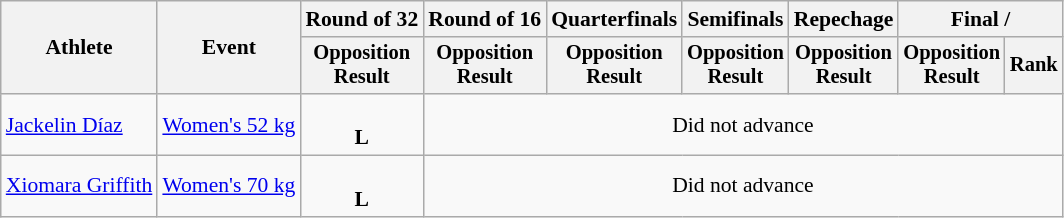<table class="wikitable" style="font-size:90%">
<tr>
<th rowspan="2">Athlete</th>
<th rowspan="2">Event</th>
<th>Round of 32</th>
<th>Round of 16</th>
<th>Quarterfinals</th>
<th>Semifinals</th>
<th>Repechage</th>
<th colspan=2>Final / </th>
</tr>
<tr style="font-size:95%">
<th>Opposition<br>Result</th>
<th>Opposition<br>Result</th>
<th>Opposition<br>Result</th>
<th>Opposition<br>Result</th>
<th>Opposition<br>Result</th>
<th>Opposition<br>Result</th>
<th>Rank</th>
</tr>
<tr align=center>
<td align=left><a href='#'>Jackelin Díaz</a></td>
<td align=left><a href='#'>Women's 52 kg</a></td>
<td><br><strong>L</strong></td>
<td colspan=6>Did not advance</td>
</tr>
<tr align=center>
<td align=left><a href='#'>Xiomara Griffith</a></td>
<td align=left><a href='#'>Women's 70 kg</a></td>
<td><br><strong>L</strong></td>
<td colspan=6>Did not advance</td>
</tr>
</table>
